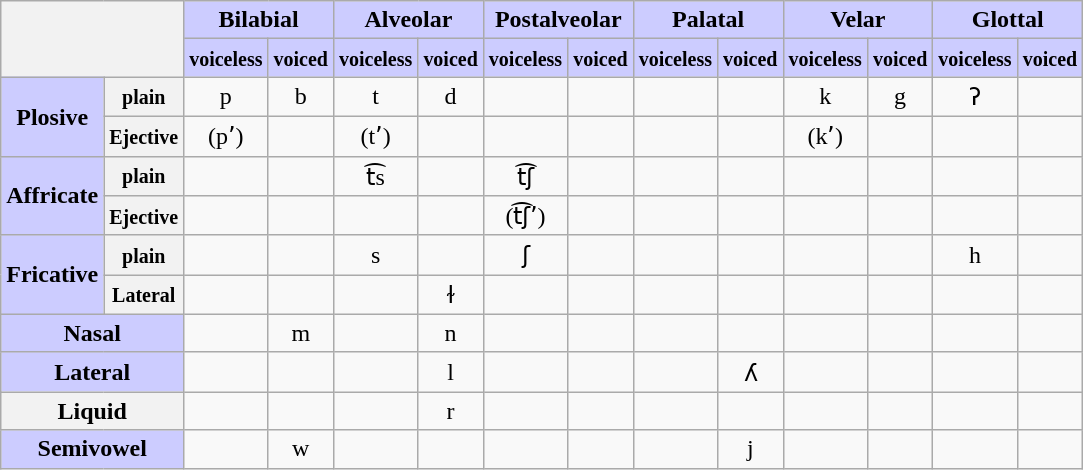<table class="wikitable IPA" style="text-align:center;">
<tr>
<th colspan="2" rowspan="2"></th>
<th colspan="2" style="background:#ccccff">Bilabial</th>
<th colspan="2" style="background:#ccccff">Alveolar</th>
<th colspan="2" style="background:#ccccff">Postalveolar</th>
<th colspan="2" style="background:#ccccff">Palatal</th>
<th colspan="2" style="background:#ccccff">Velar</th>
<th colspan="2" style="background:#ccccff">Glottal</th>
</tr>
<tr>
<th style="background:#ccccff"><small>voiceless</small></th>
<th style="background:#ccccff"><small>voiced</small></th>
<th style="background:#ccccff"><small>voiceless</small></th>
<th style="background:#ccccff"><small>voiced</small></th>
<th style="background:#ccccff"><small>voiceless</small></th>
<th style="background:#ccccff"><small>voiced</small></th>
<th style="background:#ccccff"><small>voiceless</small></th>
<th style="background:#ccccff"><small>voiced</small></th>
<th style="background:#ccccff"><small>voiceless</small></th>
<th style="background:#ccccff"><small>voiced</small></th>
<th style="background:#ccccff"><small>voiceless</small></th>
<th style="background:#ccccff"><small>voiced</small></th>
</tr>
<tr>
<th rowspan="2" style="background:#ccccff">Plosive</th>
<th><small>plain</small></th>
<td>p</td>
<td>b</td>
<td>t</td>
<td>d</td>
<td></td>
<td></td>
<td></td>
<td></td>
<td>k</td>
<td>g</td>
<td>ʔ</td>
<td></td>
</tr>
<tr>
<th><small>Ejective</small></th>
<td>(pʼ)</td>
<td></td>
<td>(tʼ)</td>
<td></td>
<td></td>
<td></td>
<td></td>
<td></td>
<td>(kʼ)</td>
<td></td>
<td></td>
<td></td>
</tr>
<tr>
<th rowspan="2" style="background:#ccccff">Affricate</th>
<th><small>plain</small></th>
<td></td>
<td></td>
<td>t͡s</td>
<td></td>
<td>t͡ʃ</td>
<td></td>
<td></td>
<td></td>
<td></td>
<td></td>
<td></td>
<td></td>
</tr>
<tr>
<th><small>Ejective</small></th>
<td></td>
<td></td>
<td></td>
<td></td>
<td>(t͡ʃʼ)</td>
<td></td>
<td></td>
<td></td>
<td></td>
<td></td>
<td></td>
<td></td>
</tr>
<tr>
<th rowspan="2" style="background:#ccccff">Fricative</th>
<th><small>plain</small></th>
<td></td>
<td></td>
<td>s</td>
<td></td>
<td>ʃ</td>
<td></td>
<td></td>
<td></td>
<td></td>
<td></td>
<td>h</td>
<td></td>
</tr>
<tr>
<th><small>Lateral</small></th>
<td></td>
<td></td>
<td></td>
<td>ɫ</td>
<td></td>
<td></td>
<td></td>
<td></td>
<td></td>
<td></td>
<td></td>
<td></td>
</tr>
<tr>
<th colspan="2" style="background:#ccccff">Nasal</th>
<td></td>
<td>m</td>
<td></td>
<td>n</td>
<td></td>
<td></td>
<td></td>
<td></td>
<td></td>
<td></td>
<td></td>
<td></td>
</tr>
<tr>
<th colspan="2" style="background:#ccccff">Lateral</th>
<td></td>
<td></td>
<td></td>
<td>l</td>
<td></td>
<td></td>
<td></td>
<td>ʎ</td>
<td></td>
<td></td>
<td></td>
<td></td>
</tr>
<tr>
<th colspan="2">Liquid</th>
<td></td>
<td></td>
<td></td>
<td>r</td>
<td></td>
<td></td>
<td></td>
<td></td>
<td></td>
<td></td>
<td></td>
<td></td>
</tr>
<tr>
<th colspan="2" style="background:#ccccff">Semivowel</th>
<td></td>
<td>w</td>
<td></td>
<td></td>
<td></td>
<td></td>
<td></td>
<td>j</td>
<td></td>
<td></td>
<td></td>
<td></td>
</tr>
</table>
